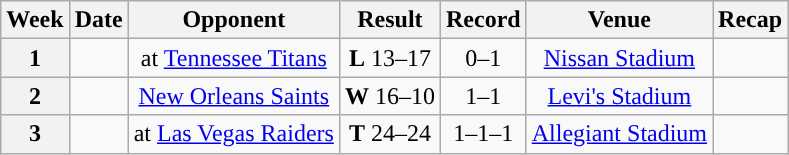<table class="wikitable" style="text-align:center">
<tr>
<th>Week</th>
<th>Date</th>
<th>Opponent</th>
<th>Result</th>
<th>Record</th>
<th>Venue</th>
<th>Recap</th>
</tr>
<tr>
<th>1</th>
<td></td>
<td>at <a href='#'>Tennessee Titans</a></td>
<td><strong>L</strong> 13–17</td>
<td>0–1</td>
<td><a href='#'>Nissan Stadium</a></td>
<td></td>
</tr>
<tr>
<th>2</th>
<td></td>
<td><a href='#'>New Orleans Saints</a></td>
<td><strong>W</strong> 16–10</td>
<td>1–1</td>
<td><a href='#'>Levi's Stadium</a></td>
<td></td>
</tr>
<tr>
<th>3</th>
<td></td>
<td>at <a href='#'>Las Vegas Raiders</a></td>
<td><strong>T</strong> 24–24</td>
<td>1–1–1</td>
<td><a href='#'>Allegiant Stadium</a></td>
<td></td>
</tr>
</table>
